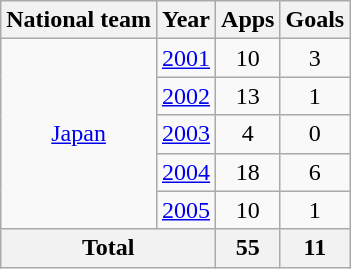<table class="wikitable" style="text-align:center">
<tr>
<th>National team</th>
<th>Year</th>
<th>Apps</th>
<th>Goals</th>
</tr>
<tr>
<td rowspan="5"><a href='#'>Japan</a></td>
<td><a href='#'>2001</a></td>
<td>10</td>
<td>3</td>
</tr>
<tr>
<td><a href='#'>2002</a></td>
<td>13</td>
<td>1</td>
</tr>
<tr>
<td><a href='#'>2003</a></td>
<td>4</td>
<td>0</td>
</tr>
<tr>
<td><a href='#'>2004</a></td>
<td>18</td>
<td>6</td>
</tr>
<tr>
<td><a href='#'>2005</a></td>
<td>10</td>
<td>1</td>
</tr>
<tr>
<th colspan="2">Total</th>
<th>55</th>
<th>11</th>
</tr>
</table>
